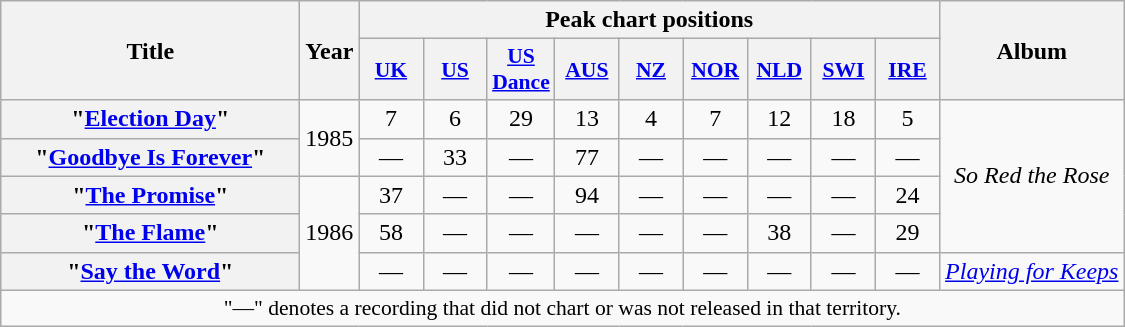<table class="wikitable plainrowheaders" style="text-align:center;">
<tr>
<th scope="col" rowspan="2" style="width:12em;">Title</th>
<th scope="col" rowspan="2">Year</th>
<th scope="col" colspan="9">Peak chart positions</th>
<th scope="col" rowspan="2">Album</th>
</tr>
<tr>
<th scope="col" style="width:2.5em;font-size:90%;"><a href='#'>UK</a><br></th>
<th scope="col" style="width:2.5em;font-size:90%;"><a href='#'>US</a><br></th>
<th scope="col" style="width:2.5em;font-size:90%;"><a href='#'>US Dance</a><br></th>
<th scope="col" style="width:2.5em;font-size:90%;"><a href='#'>AUS</a><br></th>
<th scope="col" style="width:2.5em;font-size:90%;"><a href='#'>NZ</a><br></th>
<th scope="col" style="width:2.5em;font-size:90%;"><a href='#'>NOR</a><br></th>
<th scope="col" style="width:2.5em;font-size:90%;"><a href='#'>NLD</a><br></th>
<th scope="col" style="width:2.5em;font-size:90%;"><a href='#'>SWI</a><br></th>
<th scope="col" style="width:2.5em;font-size:90%;"><a href='#'>IRE</a><br></th>
</tr>
<tr>
<th scope="row">"<a href='#'>Election Day</a>"</th>
<td rowspan="2">1985</td>
<td>7</td>
<td>6</td>
<td>29</td>
<td>13</td>
<td>4</td>
<td>7</td>
<td>12</td>
<td>18</td>
<td>5</td>
<td rowspan="4"><em>So Red the Rose</em></td>
</tr>
<tr>
<th scope="row">"<a href='#'>Goodbye Is Forever</a>"</th>
<td>—</td>
<td>33</td>
<td>—</td>
<td>77</td>
<td>—</td>
<td>—</td>
<td>—</td>
<td>—</td>
<td>—</td>
</tr>
<tr>
<th scope="row">"<a href='#'>The Promise</a>"</th>
<td rowspan="3">1986</td>
<td>37</td>
<td>—</td>
<td>—</td>
<td>94</td>
<td>—</td>
<td>—</td>
<td>—</td>
<td>—</td>
<td>24</td>
</tr>
<tr>
<th scope="row">"<a href='#'>The Flame</a>"</th>
<td>58</td>
<td>—</td>
<td>—</td>
<td>—</td>
<td>—</td>
<td>—</td>
<td>38</td>
<td>—</td>
<td>29</td>
</tr>
<tr>
<th scope="row">"<a href='#'>Say the Word</a>"</th>
<td>—</td>
<td>—</td>
<td>—</td>
<td>—</td>
<td>—</td>
<td>—</td>
<td>—</td>
<td>—</td>
<td>—</td>
<td><em><a href='#'>Playing for Keeps</a></em> </td>
</tr>
<tr>
<td colspan="12" style="font-size:90%">"—" denotes a recording that did not chart or was not released in that territory.</td>
</tr>
</table>
